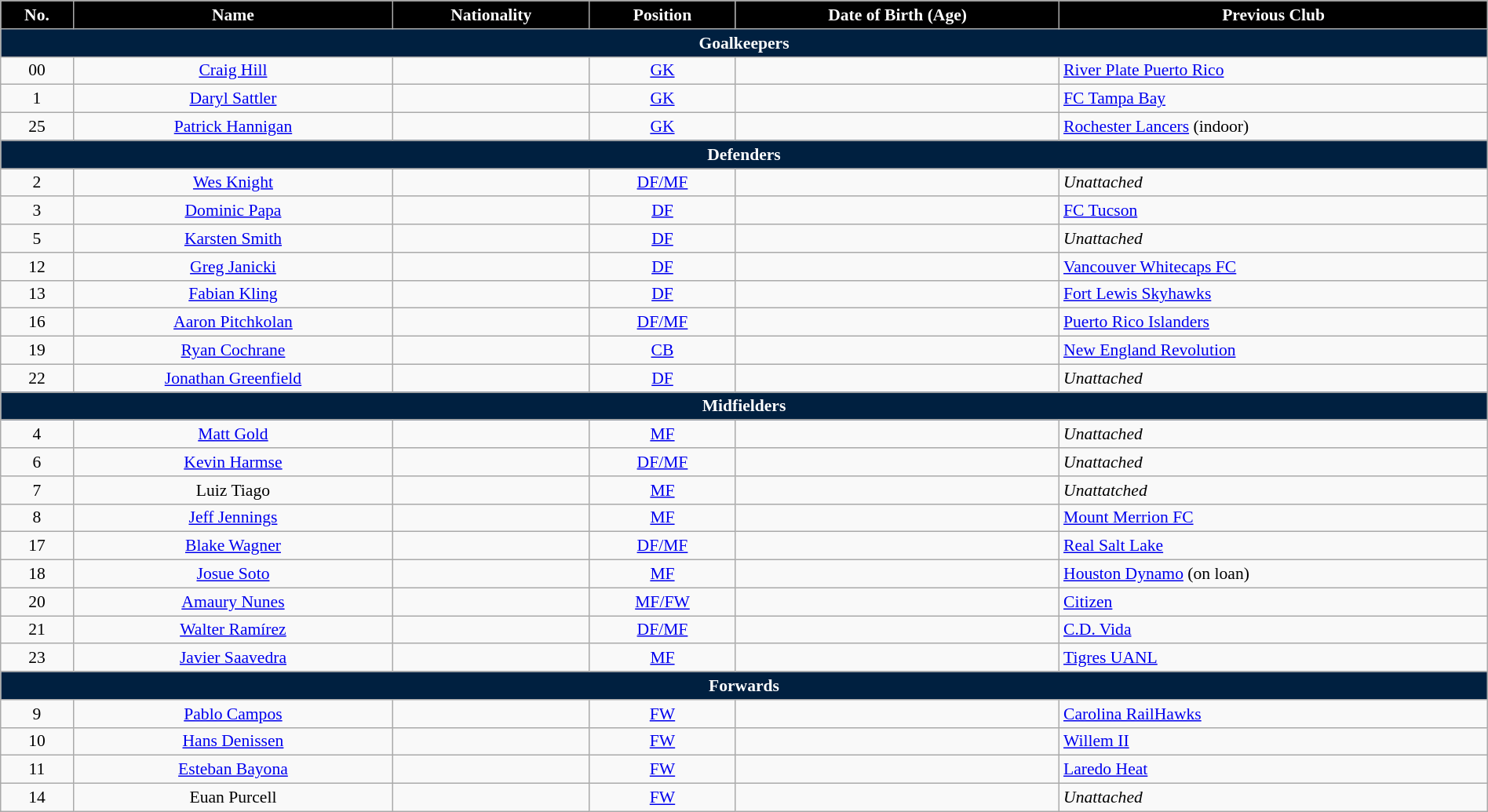<table class="wikitable"  style="text-align:center; font-size:90%; width:100%;">
<tr>
<th style="background:black; color:white; text-align:center;">No.</th>
<th style="background:black; color:white; text-align:center;">Name</th>
<th style="background:black; color:white; text-align:center;">Nationality</th>
<th style="background:black; color:white; text-align:center;">Position</th>
<th style="background:black; color:white; text-align:center;">Date of Birth (Age)</th>
<th style="background:black; color:white; text-align:center;">Previous Club</th>
</tr>
<tr>
<th colspan="6"  style="background:#002040; color:white; text-align:center;">Goalkeepers</th>
</tr>
<tr>
<td>00</td>
<td><a href='#'>Craig Hill</a></td>
<td></td>
<td><a href='#'>GK</a></td>
<td></td>
<td align="left"> <a href='#'>River Plate Puerto Rico</a></td>
</tr>
<tr>
<td>1</td>
<td><a href='#'>Daryl Sattler</a></td>
<td></td>
<td><a href='#'>GK</a></td>
<td></td>
<td align="left"> <a href='#'>FC Tampa Bay</a></td>
</tr>
<tr>
<td>25</td>
<td><a href='#'>Patrick Hannigan</a></td>
<td></td>
<td><a href='#'>GK</a></td>
<td></td>
<td align="left"> <a href='#'>Rochester Lancers</a> (indoor)</td>
</tr>
<tr>
<th colspan="6"  style="background:#002040; color:white; text-align:center;">Defenders</th>
</tr>
<tr>
<td>2</td>
<td><a href='#'>Wes Knight</a></td>
<td></td>
<td><a href='#'>DF/MF</a></td>
<td></td>
<td align="left"><em>Unattached</em></td>
</tr>
<tr>
<td>3</td>
<td><a href='#'>Dominic Papa</a></td>
<td></td>
<td><a href='#'>DF</a></td>
<td></td>
<td align="left"> <a href='#'>FC Tucson</a></td>
</tr>
<tr>
<td>5</td>
<td><a href='#'>Karsten Smith</a></td>
<td></td>
<td><a href='#'>DF</a></td>
<td></td>
<td align="left"><em>Unattached</em></td>
</tr>
<tr>
<td>12</td>
<td><a href='#'>Greg Janicki</a></td>
<td></td>
<td><a href='#'>DF</a></td>
<td></td>
<td align="left"> <a href='#'>Vancouver Whitecaps FC</a></td>
</tr>
<tr>
<td>13</td>
<td><a href='#'>Fabian Kling</a></td>
<td></td>
<td><a href='#'>DF</a></td>
<td></td>
<td align="left"> <a href='#'>Fort Lewis Skyhawks</a></td>
</tr>
<tr>
<td>16</td>
<td><a href='#'>Aaron Pitchkolan</a></td>
<td></td>
<td><a href='#'>DF/MF</a></td>
<td></td>
<td align="left"> <a href='#'>Puerto Rico Islanders</a></td>
</tr>
<tr>
<td>19</td>
<td><a href='#'>Ryan Cochrane</a></td>
<td></td>
<td><a href='#'>CB</a></td>
<td></td>
<td align="left"> <a href='#'>New England Revolution</a></td>
</tr>
<tr>
<td>22</td>
<td><a href='#'>Jonathan Greenfield</a></td>
<td></td>
<td><a href='#'>DF</a></td>
<td></td>
<td align="left"><em>Unattached</em></td>
</tr>
<tr>
<th colspan="6"  style="background:#002040; color:white; text-align:center;">Midfielders</th>
</tr>
<tr>
<td>4</td>
<td><a href='#'>Matt Gold</a></td>
<td></td>
<td><a href='#'>MF</a></td>
<td></td>
<td align="left"><em>Unattached</em></td>
</tr>
<tr>
<td>6</td>
<td><a href='#'>Kevin Harmse</a></td>
<td></td>
<td><a href='#'>DF/MF</a></td>
<td></td>
<td align="left"><em>Unattached</em></td>
</tr>
<tr>
<td>7</td>
<td>Luiz Tiago</td>
<td></td>
<td><a href='#'>MF</a></td>
<td></td>
<td align="left"><em>Unattatched</em></td>
</tr>
<tr>
<td>8</td>
<td><a href='#'>Jeff Jennings</a></td>
<td></td>
<td><a href='#'>MF</a></td>
<td></td>
<td align="left"> <a href='#'>Mount Merrion FC</a></td>
</tr>
<tr>
<td>17</td>
<td><a href='#'>Blake Wagner</a></td>
<td></td>
<td><a href='#'>DF/MF</a></td>
<td></td>
<td align="left"> <a href='#'>Real Salt Lake</a></td>
</tr>
<tr>
<td>18</td>
<td><a href='#'>Josue Soto</a></td>
<td></td>
<td><a href='#'>MF</a></td>
<td></td>
<td align="left"> <a href='#'>Houston Dynamo</a> (on loan)</td>
</tr>
<tr>
<td>20</td>
<td><a href='#'>Amaury Nunes</a></td>
<td></td>
<td><a href='#'>MF/FW</a></td>
<td></td>
<td align="left"> <a href='#'>Citizen</a></td>
</tr>
<tr>
<td>21</td>
<td><a href='#'>Walter Ramírez</a></td>
<td></td>
<td><a href='#'>DF/MF</a></td>
<td></td>
<td align="left"> <a href='#'>C.D. Vida</a></td>
</tr>
<tr>
<td>23</td>
<td><a href='#'>Javier Saavedra</a></td>
<td></td>
<td><a href='#'>MF</a></td>
<td></td>
<td align="left"> <a href='#'>Tigres UANL</a></td>
</tr>
<tr>
<th colspan="6"  style="background:#002040; color:white; text-align:center;">Forwards</th>
</tr>
<tr>
<td>9</td>
<td><a href='#'>Pablo Campos</a></td>
<td></td>
<td><a href='#'>FW</a></td>
<td></td>
<td align="left"> <a href='#'>Carolina RailHawks</a></td>
</tr>
<tr>
<td>10</td>
<td><a href='#'>Hans Denissen</a></td>
<td></td>
<td><a href='#'>FW</a></td>
<td></td>
<td align="left"> <a href='#'>Willem II</a></td>
</tr>
<tr>
<td>11</td>
<td><a href='#'>Esteban Bayona</a></td>
<td></td>
<td><a href='#'>FW</a></td>
<td></td>
<td align="left"> <a href='#'>Laredo Heat</a></td>
</tr>
<tr>
<td>14</td>
<td>Euan Purcell</td>
<td></td>
<td><a href='#'>FW</a></td>
<td></td>
<td align="left"><em>Unattached</em></td>
</tr>
</table>
